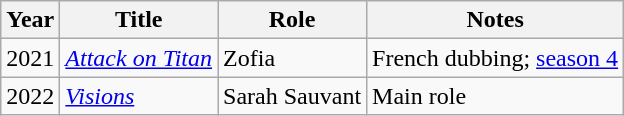<table class="wikitable sortable">
<tr>
<th>Year</th>
<th>Title</th>
<th>Role</th>
<th>Notes</th>
</tr>
<tr>
<td>2021</td>
<td><em><a href='#'>Attack on Titan</a></em></td>
<td>Zofia</td>
<td>French dubbing; <a href='#'>season 4</a></td>
</tr>
<tr>
<td>2022</td>
<td><em><a href='#'>Visions</a></em></td>
<td>Sarah Sauvant</td>
<td>Main role</td>
</tr>
</table>
